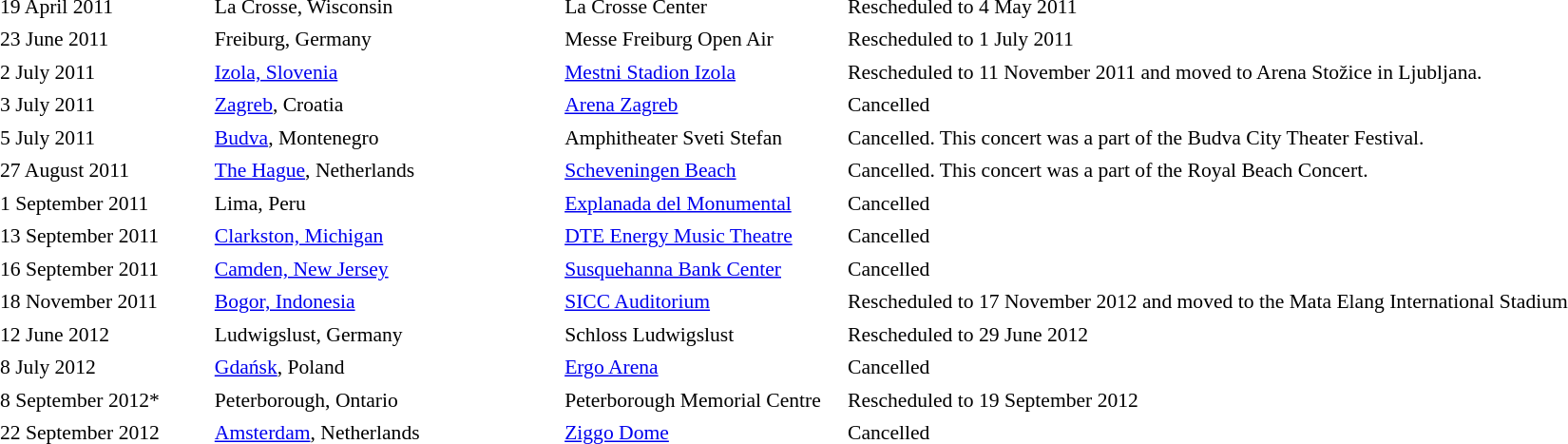<table cellpadding="2" style="border: 0px solid darkgray; font-size:90%">
<tr>
<th width="150"></th>
<th width="250"></th>
<th width="200"></th>
<th width="700"></th>
</tr>
<tr border="0">
<td>19 April 2011</td>
<td>La Crosse, Wisconsin</td>
<td>La Crosse Center</td>
<td>Rescheduled to 4 May 2011</td>
</tr>
<tr>
<td>23 June 2011</td>
<td>Freiburg, Germany</td>
<td>Messe Freiburg Open Air</td>
<td>Rescheduled to 1 July 2011</td>
</tr>
<tr>
<td>2 July 2011</td>
<td><a href='#'>Izola, Slovenia</a></td>
<td><a href='#'>Mestni Stadion Izola</a></td>
<td>Rescheduled to 11 November 2011 and moved to Arena Stožice in Ljubljana.</td>
</tr>
<tr>
<td>3 July 2011</td>
<td><a href='#'>Zagreb</a>, Croatia</td>
<td><a href='#'>Arena Zagreb</a></td>
<td>Cancelled</td>
</tr>
<tr>
<td>5 July 2011</td>
<td><a href='#'>Budva</a>, Montenegro</td>
<td>Amphitheater Sveti Stefan</td>
<td>Cancelled. This concert was a part of the Budva City Theater Festival.</td>
</tr>
<tr>
<td>27 August 2011</td>
<td><a href='#'>The Hague</a>, Netherlands</td>
<td><a href='#'>Scheveningen Beach</a></td>
<td>Cancelled. This concert was a part of the Royal Beach Concert.</td>
</tr>
<tr>
<td>1 September 2011</td>
<td>Lima, Peru</td>
<td><a href='#'>Explanada del Monumental</a></td>
<td>Cancelled</td>
</tr>
<tr>
<td>13 September 2011</td>
<td><a href='#'>Clarkston, Michigan</a></td>
<td><a href='#'>DTE Energy Music Theatre</a></td>
<td>Cancelled</td>
</tr>
<tr>
<td>16 September 2011</td>
<td><a href='#'>Camden, New Jersey</a></td>
<td><a href='#'>Susquehanna Bank Center</a></td>
<td>Cancelled</td>
</tr>
<tr>
<td>18 November 2011</td>
<td><a href='#'>Bogor, Indonesia</a></td>
<td><a href='#'>SICC Auditorium</a></td>
<td>Rescheduled to 17 November 2012 and moved to the Mata Elang International Stadium</td>
</tr>
<tr>
<td>12 June 2012</td>
<td>Ludwigslust, Germany</td>
<td>Schloss Ludwigslust</td>
<td>Rescheduled to 29 June 2012</td>
</tr>
<tr>
<td>8 July 2012</td>
<td><a href='#'>Gdańsk</a>, Poland</td>
<td><a href='#'>Ergo Arena</a></td>
<td>Cancelled</td>
</tr>
<tr>
<td>8 September 2012*</td>
<td>Peterborough, Ontario</td>
<td>Peterborough Memorial Centre</td>
<td>Rescheduled to 19 September 2012</td>
</tr>
<tr>
<td>22 September 2012</td>
<td><a href='#'>Amsterdam</a>, Netherlands</td>
<td><a href='#'>Ziggo Dome</a></td>
<td>Cancelled</td>
</tr>
</table>
